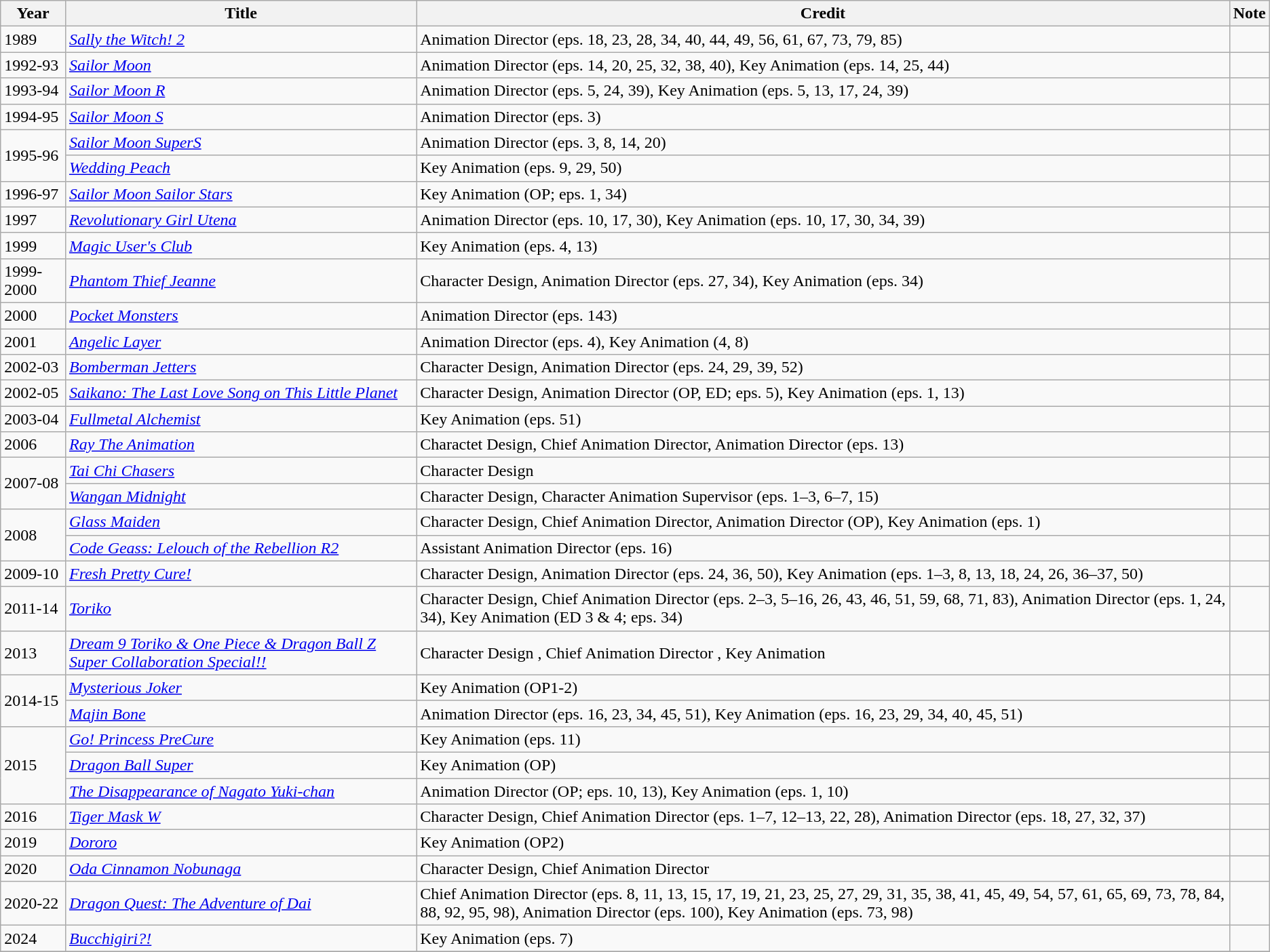<table class="wikitable">
<tr>
<th>Year</th>
<th>Title</th>
<th>Credit</th>
<th>Note</th>
</tr>
<tr>
<td>1989</td>
<td><em><a href='#'>Sally the Witch! 2</a></em></td>
<td>Animation Director (eps. 18, 23, 28, 34, 40, 44, 49, 56, 61, 67, 73, 79, 85)</td>
<td></td>
</tr>
<tr>
<td>1992-93</td>
<td><em><a href='#'>Sailor Moon</a></em></td>
<td>Animation Director (eps. 14, 20, 25, 32, 38, 40), Key Animation (eps. 14, 25, 44)</td>
<td></td>
</tr>
<tr>
<td>1993-94</td>
<td><em><a href='#'>Sailor Moon R</a></em></td>
<td>Animation Director (eps. 5, 24, 39), Key Animation (eps. 5, 13, 17, 24, 39)</td>
<td></td>
</tr>
<tr>
<td>1994-95</td>
<td><em><a href='#'>Sailor Moon S</a></em></td>
<td>Animation Director (eps. 3)</td>
<td></td>
</tr>
<tr>
<td rowspan="2">1995-96</td>
<td><em><a href='#'>Sailor Moon SuperS</a></em></td>
<td>Animation Director (eps. 3, 8, 14, 20)</td>
<td></td>
</tr>
<tr>
<td><em><a href='#'>Wedding Peach</a></em></td>
<td>Key Animation (eps. 9, 29, 50)</td>
<td></td>
</tr>
<tr>
<td>1996-97</td>
<td><em><a href='#'>Sailor Moon Sailor Stars</a></em></td>
<td>Key Animation (OP; eps. 1, 34)</td>
<td></td>
</tr>
<tr>
<td>1997</td>
<td><em><a href='#'>Revolutionary Girl Utena</a></em></td>
<td>Animation Director (eps. 10, 17, 30), Key Animation (eps. 10, 17, 30, 34, 39)</td>
<td></td>
</tr>
<tr>
<td>1999</td>
<td><em><a href='#'>Magic User's Club</a></em></td>
<td>Key Animation (eps. 4, 13)</td>
<td></td>
</tr>
<tr>
<td>1999-2000</td>
<td><em><a href='#'>Phantom Thief Jeanne</a></em></td>
<td>Character Design, Animation Director (eps. 27, 34), Key Animation (eps. 34)</td>
<td></td>
</tr>
<tr>
<td>2000</td>
<td><em><a href='#'>Pocket Monsters</a></em></td>
<td>Animation Director (eps. 143)</td>
<td></td>
</tr>
<tr>
<td>2001</td>
<td><em><a href='#'>Angelic Layer</a></em></td>
<td>Animation Director (eps. 4), Key Animation (4, 8)</td>
<td></td>
</tr>
<tr>
<td>2002-03</td>
<td><em><a href='#'>Bomberman Jetters</a></em></td>
<td>Character Design, Animation Director (eps. 24, 29, 39, 52)</td>
<td></td>
</tr>
<tr>
<td>2002-05</td>
<td><em><a href='#'>Saikano: The Last Love Song on This Little Planet</a></em></td>
<td>Character Design, Animation Director (OP, ED; eps. 5), Key Animation (eps. 1, 13)</td>
<td></td>
</tr>
<tr>
<td>2003-04</td>
<td><em><a href='#'>Fullmetal Alchemist</a></em></td>
<td>Key Animation (eps. 51)</td>
<td></td>
</tr>
<tr>
<td>2006</td>
<td><em><a href='#'>Ray The Animation</a></em></td>
<td>Charactet Design, Chief Animation Director, Animation Director (eps. 13)</td>
<td></td>
</tr>
<tr>
<td rowspan="2">2007-08</td>
<td><em><a href='#'>Tai Chi Chasers</a></em></td>
<td>Character Design</td>
<td></td>
</tr>
<tr>
<td><em><a href='#'>Wangan Midnight</a></em></td>
<td>Character Design, Character Animation Supervisor (eps. 1–3, 6–7, 15)</td>
<td></td>
</tr>
<tr>
<td rowspan="2">2008</td>
<td><em><a href='#'>Glass Maiden</a></em></td>
<td>Character Design, Chief Animation Director, Animation Director (OP), Key Animation (eps. 1)</td>
<td></td>
</tr>
<tr>
<td><em><a href='#'>Code Geass: Lelouch of the Rebellion R2</a></em></td>
<td>Assistant Animation Director (eps. 16)</td>
<td></td>
</tr>
<tr>
<td>2009-10</td>
<td><em><a href='#'>Fresh Pretty Cure!</a></em></td>
<td>Character Design, Animation Director (eps. 24, 36, 50), Key Animation (eps. 1–3, 8, 13, 18, 24, 26, 36–37, 50)</td>
<td></td>
</tr>
<tr>
<td>2011-14</td>
<td><em><a href='#'>Toriko</a></em></td>
<td>Character Design, Chief Animation Director (eps. 2–3, 5–16, 26, 43, 46, 51, 59, 68, 71, 83), Animation Director (eps. 1, 24, 34), Key Animation (ED 3 & 4; eps. 34)</td>
<td></td>
</tr>
<tr>
<td>2013</td>
<td><em><a href='#'>Dream 9 Toriko & One Piece & Dragon Ball Z Super Collaboration Special!!</a></em></td>
<td>Character Design , Chief Animation Director , Key Animation</td>
<td></td>
</tr>
<tr>
<td rowspan="2">2014-15</td>
<td><em><a href='#'>Mysterious Joker</a></em></td>
<td>Key Animation (OP1-2)</td>
<td></td>
</tr>
<tr>
<td><em><a href='#'>Majin Bone</a></em></td>
<td>Animation Director (eps. 16, 23, 34, 45, 51), Key Animation (eps. 16, 23, 29, 34, 40, 45, 51)</td>
<td></td>
</tr>
<tr>
<td rowspan="3">2015</td>
<td><em><a href='#'>Go! Princess PreCure</a></em></td>
<td>Key Animation (eps. 11)</td>
<td></td>
</tr>
<tr>
<td><em><a href='#'>Dragon Ball Super</a></em></td>
<td>Key Animation (OP)</td>
<td></td>
</tr>
<tr>
<td><em><a href='#'>The Disappearance of Nagato Yuki-chan</a></em></td>
<td>Animation Director (OP; eps. 10, 13), Key Animation (eps. 1, 10)</td>
<td></td>
</tr>
<tr>
<td>2016</td>
<td><em><a href='#'>Tiger Mask W</a></em></td>
<td>Character Design, Chief Animation Director (eps. 1–7, 12–13, 22, 28), Animation Director (eps. 18, 27, 32, 37)</td>
<td></td>
</tr>
<tr>
<td>2019</td>
<td><em><a href='#'>Dororo</a></em></td>
<td>Key Animation (OP2)</td>
<td></td>
</tr>
<tr>
<td>2020</td>
<td><em><a href='#'>Oda Cinnamon Nobunaga</a></em></td>
<td>Character Design, Chief Animation Director</td>
<td></td>
</tr>
<tr>
<td>2020-22</td>
<td><em><a href='#'>Dragon Quest: The Adventure of Dai</a></em></td>
<td>Chief Animation Director (eps. 8, 11, 13, 15, 17, 19, 21, 23, 25, 27, 29, 31, 35, 38, 41, 45, 49, 54, 57, 61, 65, 69, 73, 78, 84, 88, 92, 95, 98), Animation Director (eps. 100), Key Animation (eps. 73, 98)</td>
<td></td>
</tr>
<tr>
<td>2024</td>
<td><em><a href='#'>Bucchigiri?!</a></em></td>
<td>Key Animation (eps. 7)</td>
<td></td>
</tr>
<tr>
</tr>
</table>
